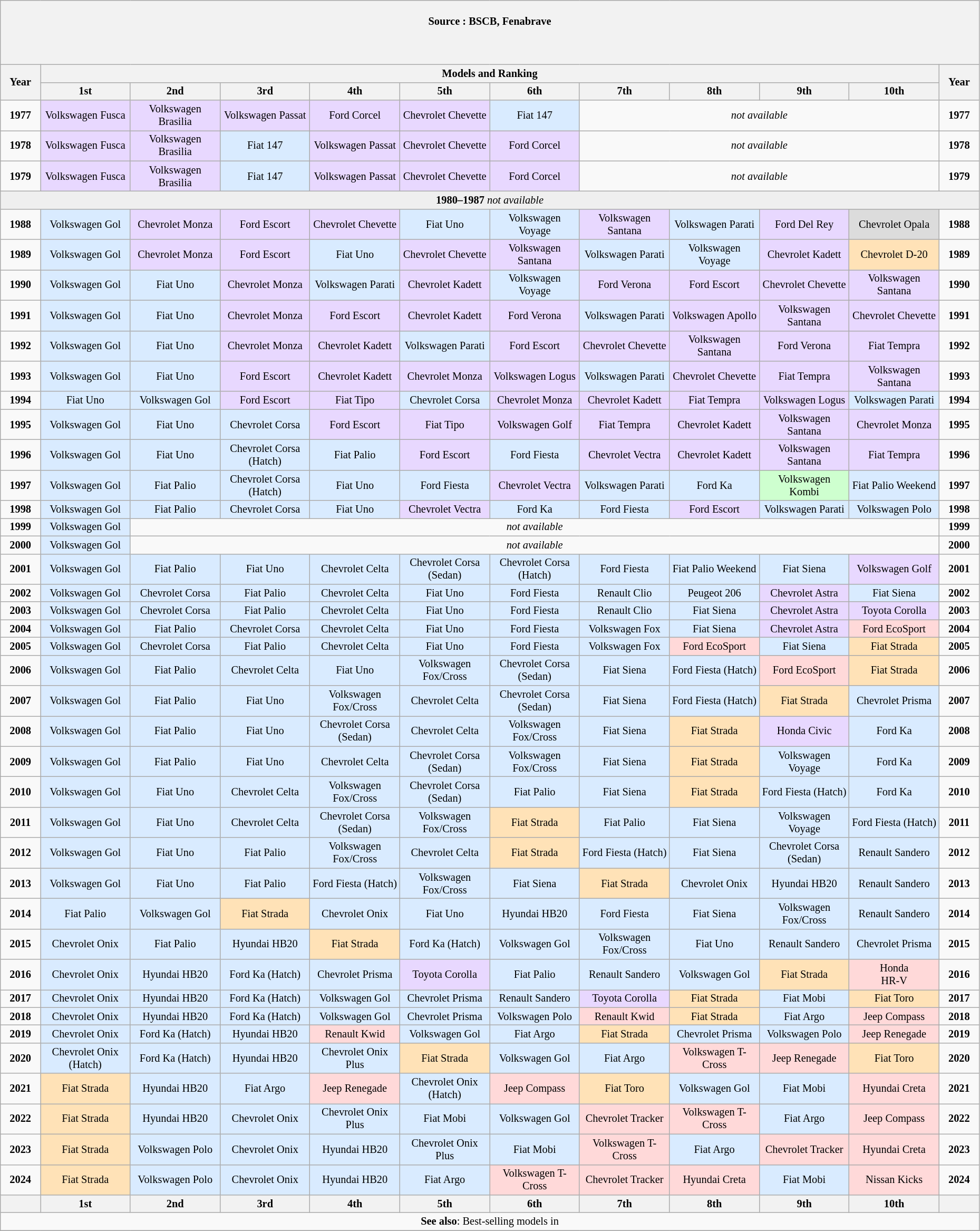<table class="wikitable" style="text-align: center; width:98%; font-size:85%;" align="left">
<tr>
<th colspan="12"> <br>Source : BSCB, Fenabrave<br><blockquote>
<strong></strong><br>
</blockquote></th>
</tr>
<tr>
<th rowspan="2" style="width:4%;">Year</th>
<th colspan="10" style="width:90%;">Models and Ranking</th>
<th rowspan="2" style="width:4%;">Year</th>
</tr>
<tr>
<th style="width:9%;">1st</th>
<th style="width:9%;">2nd</th>
<th style="width:9%;">3rd</th>
<th style="width:9%;">4th</th>
<th style="width:9%;">5th</th>
<th style="width:9%;">6th</th>
<th style="width:9%;">7th</th>
<th style="width:9%;">8th</th>
<th style="width:9%;">9th</th>
<th style="width:9%;">10th</th>
</tr>
<tr>
<td><strong>1977</strong></td>
<td style="background: #E8D8FF">Volkswagen Fusca</td>
<td style="background: #E8D8FF">Volkswagen Brasilia</td>
<td style="background: #E8D8FF">Volkswagen Passat</td>
<td style="background: #E8D8FF">Ford Corcel</td>
<td style="background: #E8D8FF">Chevrolet Chevette</td>
<td style="background: #D9EBFF">Fiat 147</td>
<td colspan="4"><em>not available</em></td>
<td><strong>1977</strong></td>
</tr>
<tr>
<td><strong>1978</strong></td>
<td style="background: #E8D8FF">Volkswagen Fusca</td>
<td style="background: #E8D8FF">Volkswagen Brasilia</td>
<td style="background: #D9EBFF">Fiat 147</td>
<td style="background: #E8D8FF">Volkswagen Passat</td>
<td style="background: #E8D8FF">Chevrolet Chevette</td>
<td style="background: #E8D8FF">Ford Corcel</td>
<td colspan="4"><em>not available</em></td>
<td><strong>1978</strong></td>
</tr>
<tr>
<td><strong>1979</strong></td>
<td style="background: #E8D8FF">Volkswagen Fusca</td>
<td style="background: #E8D8FF">Volkswagen Brasilia</td>
<td style="background: #D9EBFF">Fiat 147</td>
<td style="background: #E8D8FF">Volkswagen Passat</td>
<td style="background: #E8D8FF">Chevrolet Chevette</td>
<td style="background: #E8D8FF">Ford Corcel</td>
<td colspan="4"><em>not available</em></td>
<td><strong>1979</strong></td>
</tr>
<tr style="background:#EFEFEF">
<td colspan="12" style="text-align:center"><strong>1980–1987</strong> <em>not available</em></td>
</tr>
<tr>
<td><strong>1988</strong></td>
<td style="background: #D9EBFF">Volkswagen Gol</td>
<td style="background: #E8D8FF">Chevrolet Monza</td>
<td style="background: #E8D8FF">Ford Escort</td>
<td style="background: #E8D8FF">Chevrolet Chevette</td>
<td style="background: #D9EBFF">Fiat Uno</td>
<td style="background: #D9EBFF">Volkswagen Voyage</td>
<td style="background: #E8D8FF">Volkswagen Santana</td>
<td style="background: #D9EBFF">Volkswagen Parati</td>
<td style="background: #E8D8FF">Ford Del Rey</td>
<td style="background: #DCDCDC">Chevrolet Opala</td>
<td><strong>1988</strong></td>
</tr>
<tr>
<td><strong>1989</strong></td>
<td style="background: #D9EBFF">Volkswagen Gol</td>
<td style="background: #E8D8FF">Chevrolet Monza</td>
<td style="background: #E8D8FF">Ford Escort</td>
<td style="background: #D9EBFF">Fiat Uno</td>
<td style="background: #E8D8FF">Chevrolet Chevette</td>
<td style="background: #E8D8FF">Volkswagen Santana</td>
<td style="background: #D9EBFF">Volkswagen Parati</td>
<td style="background: #D9EBFF">Volkswagen Voyage</td>
<td style="background: #E8D8FF">Chevrolet Kadett</td>
<td style="background: #FFE2B7">Chevrolet D-20</td>
<td><strong>1989</strong></td>
</tr>
<tr>
<td><strong>1990</strong></td>
<td style="background: #D9EBFF">Volkswagen Gol</td>
<td style="background: #D9EBFF">Fiat Uno</td>
<td style="background: #E8D8FF">Chevrolet Monza</td>
<td style="background: #D9EBFF">Volkswagen Parati</td>
<td style="background: #E8D8FF">Chevrolet Kadett</td>
<td style="background: #D9EBFF">Volkswagen Voyage</td>
<td style="background: #E8D8FF">Ford Verona</td>
<td style="background: #E8D8FF">Ford Escort</td>
<td style="background: #E8D8FF">Chevrolet Chevette</td>
<td style="background: #E8D8FF">Volkswagen Santana</td>
<td><strong>1990</strong></td>
</tr>
<tr>
<td><strong>1991</strong></td>
<td style="background: #D9EBFF">Volkswagen Gol</td>
<td style="background: #D9EBFF">Fiat Uno</td>
<td style="background: #E8D8FF">Chevrolet Monza</td>
<td style="background: #E8D8FF">Ford Escort</td>
<td style="background: #E8D8FF">Chevrolet Kadett</td>
<td style="background: #E8D8FF">Ford Verona</td>
<td style="background: #D9EBFF">Volkswagen Parati</td>
<td style="background: #E8D8FF">Volkswagen Apollo</td>
<td style="background: #E8D8FF">Volkswagen Santana</td>
<td style="background: #E8D8FF">Chevrolet Chevette</td>
<td><strong>1991</strong></td>
</tr>
<tr>
<td><strong>1992</strong></td>
<td style="background: #D9EBFF">Volkswagen Gol</td>
<td style="background: #D9EBFF">Fiat Uno</td>
<td style="background: #E8D8FF">Chevrolet Monza</td>
<td style="background: #E8D8FF">Chevrolet Kadett</td>
<td style="background: #D9EBFF">Volkswagen Parati</td>
<td style="background: #E8D8FF">Ford Escort</td>
<td style="background: #E8D8FF">Chevrolet Chevette</td>
<td style="background: #E8D8FF">Volkswagen Santana</td>
<td style="background: #E8D8FF">Ford Verona</td>
<td style="background: #E8D8FF">Fiat Tempra</td>
<td><strong>1992</strong></td>
</tr>
<tr>
<td><strong>1993</strong></td>
<td style="background: #D9EBFF">Volkswagen Gol</td>
<td style="background: #D9EBFF">Fiat Uno</td>
<td style="background: #E8D8FF">Ford Escort</td>
<td style="background: #E8D8FF">Chevrolet Kadett</td>
<td style="background: #E8D8FF">Chevrolet Monza</td>
<td style="background: #E8D8FF">Volkswagen Logus</td>
<td style="background: #D9EBFF">Volkswagen Parati</td>
<td style="background: #E8D8FF">Chevrolet Chevette</td>
<td style="background: #E8D8FF">Fiat Tempra</td>
<td style="background: #E8D8FF">Volkswagen Santana</td>
<td><strong>1993</strong></td>
</tr>
<tr>
<td><strong>1994</strong></td>
<td style="background: #D9EBFF">Fiat Uno</td>
<td style="background: #D9EBFF">Volkswagen Gol</td>
<td style="background: #E8D8FF">Ford Escort</td>
<td style="background: #E8D8FF">Fiat Tipo</td>
<td style="background: #D9EBFF">Chevrolet Corsa</td>
<td style="background: #E8D8FF">Chevrolet Monza</td>
<td style="background: #E8D8FF">Chevrolet Kadett</td>
<td style="background: #E8D8FF">Fiat Tempra</td>
<td style="background: #E8D8FF">Volkswagen Logus</td>
<td style="background: #D9EBFF">Volkswagen Parati</td>
<td><strong>1994</strong></td>
</tr>
<tr>
<td><strong>1995</strong></td>
<td style="background: #D9EBFF">Volkswagen Gol</td>
<td style="background: #D9EBFF">Fiat Uno</td>
<td style="background: #D9EBFF">Chevrolet Corsa</td>
<td style="background: #E8D8FF">Ford Escort</td>
<td style="background: #E8D8FF">Fiat Tipo</td>
<td style="background: #E8D8FF">Volkswagen Golf</td>
<td style="background: #E8D8FF">Fiat Tempra</td>
<td style="background: #E8D8FF">Chevrolet Kadett</td>
<td style="background: #E8D8FF">Volkswagen Santana</td>
<td style="background: #E8D8FF">Chevrolet Monza</td>
<td><strong>1995</strong></td>
</tr>
<tr>
<td><strong>1996</strong></td>
<td style="background: #D9EBFF">Volkswagen Gol</td>
<td style="background: #D9EBFF">Fiat Uno</td>
<td style="background: #D9EBFF">Chevrolet Corsa (Hatch)</td>
<td style="background: #D9EBFF">Fiat Palio</td>
<td style="background: #E8D8FF">Ford Escort</td>
<td style="background: #D9EBFF">Ford Fiesta</td>
<td style="background: #E8D8FF">Chevrolet Vectra</td>
<td style="background: #E8D8FF">Chevrolet Kadett</td>
<td style="background: #E8D8FF">Volkswagen Santana</td>
<td style="background: #E8D8FF">Fiat Tempra</td>
<td><strong>1996</strong></td>
</tr>
<tr>
<td><strong>1997</strong></td>
<td style="background: #D9EBFF">Volkswagen Gol</td>
<td style="background: #D9EBFF">Fiat Palio</td>
<td style="background: #D9EBFF">Chevrolet Corsa (Hatch)</td>
<td style="background: #D9EBFF">Fiat Uno</td>
<td style="background: #D9EBFF">Ford Fiesta</td>
<td style="background: #E8D8FF">Chevrolet Vectra</td>
<td style="background: #D9EBFF">Volkswagen Parati</td>
<td style="background: #D9EBFF">Ford Ka</td>
<td style="background: #CEFFCF">Volkswagen Kombi</td>
<td style="background: #D9EBFF">Fiat Palio Weekend</td>
<td><strong>1997</strong></td>
</tr>
<tr>
<td><strong>1998</strong></td>
<td style="background: #D9EBFF">Volkswagen Gol</td>
<td style="background: #D9EBFF">Fiat Palio</td>
<td style="background: #D9EBFF">Chevrolet Corsa</td>
<td style="background: #D9EBFF">Fiat Uno</td>
<td style="background: #E8D8FF">Chevrolet Vectra</td>
<td style="background: #D9EBFF">Ford Ka</td>
<td style="background: #D9EBFF">Ford Fiesta</td>
<td style="background: #E8D8FF">Ford Escort</td>
<td style="background: #D9EBFF">Volkswagen Parati</td>
<td style="background: #D9EBFF">Volkswagen Polo</td>
<td><strong>1998</strong></td>
</tr>
<tr>
<td><strong>1999</strong></td>
<td style="background: #D9EBFF">Volkswagen Gol</td>
<td colspan="9"><em>not available</em></td>
<td><strong>1999</strong></td>
</tr>
<tr>
<td><strong>2000</strong></td>
<td style="background: #D9EBFF">Volkswagen Gol</td>
<td colspan="9"><em>not available</em></td>
<td><strong>2000</strong></td>
</tr>
<tr>
<td><strong>2001</strong></td>
<td style="background: #D9EBFF">Volkswagen Gol</td>
<td style="background: #D9EBFF">Fiat Palio</td>
<td style="background: #D9EBFF">Fiat Uno</td>
<td style="background: #D9EBFF">Chevrolet Celta</td>
<td style="background: #D9EBFF">Chevrolet Corsa (Sedan)</td>
<td style="background: #D9EBFF">Chevrolet Corsa (Hatch)</td>
<td style="background: #D9EBFF">Ford Fiesta</td>
<td style="background: #D9EBFF">Fiat Palio Weekend</td>
<td style="background: #D9EBFF">Fiat Siena</td>
<td style="background: #E8D8FF">Volkswagen Golf</td>
<td><strong>2001</strong></td>
</tr>
<tr>
<td><strong>2002</strong></td>
<td style="background: #D9EBFF">Volkswagen Gol</td>
<td style="background: #D9EBFF">Chevrolet Corsa</td>
<td style="background: #D9EBFF">Fiat Palio</td>
<td style="background: #D9EBFF">Chevrolet Celta</td>
<td style="background: #D9EBFF">Fiat Uno</td>
<td style="background: #D9EBFF">Ford Fiesta</td>
<td style="background: #D9EBFF">Renault Clio</td>
<td style="background: #D9EBFF">Peugeot 206</td>
<td style="background: #E8D8FF">Chevrolet Astra</td>
<td style="background: #D9EBFF">Fiat Siena</td>
<td><strong>2002</strong></td>
</tr>
<tr>
<td><strong>2003</strong></td>
<td style="background: #D9EBFF">Volkswagen Gol</td>
<td style="background: #D9EBFF">Chevrolet Corsa</td>
<td style="background: #D9EBFF">Fiat Palio</td>
<td style="background: #D9EBFF">Chevrolet Celta</td>
<td style="background: #D9EBFF">Fiat Uno</td>
<td style="background: #D9EBFF">Ford Fiesta</td>
<td style="background: #D9EBFF">Renault Clio</td>
<td style="background: #D9EBFF">Fiat Siena</td>
<td style="background: #E8D8FF">Chevrolet Astra</td>
<td style="background: #E8D8FF">Toyota Corolla</td>
<td><strong>2003</strong></td>
</tr>
<tr>
<td><strong>2004</strong></td>
<td style="background: #D9EBFF">Volkswagen Gol</td>
<td style="background: #D9EBFF">Fiat Palio</td>
<td style="background: #D9EBFF">Chevrolet Corsa</td>
<td style="background: #D9EBFF">Chevrolet Celta</td>
<td style="background: #D9EBFF">Fiat Uno</td>
<td style="background: #D9EBFF">Ford Fiesta</td>
<td style="background: #D9EBFF">Volkswagen Fox</td>
<td style="background: #D9EBFF">Fiat Siena</td>
<td style="background: #E8D8FF">Chevrolet Astra</td>
<td style="background: #FFD9D9">Ford EcoSport</td>
<td><strong>2004</strong></td>
</tr>
<tr>
<td><strong>2005</strong></td>
<td style="background: #D9EBFF">Volkswagen Gol</td>
<td style="background: #D9EBFF">Chevrolet Corsa</td>
<td style="background: #D9EBFF">Fiat Palio</td>
<td style="background: #D9EBFF">Chevrolet Celta</td>
<td style="background: #D9EBFF">Fiat Uno</td>
<td style="background: #D9EBFF">Ford Fiesta</td>
<td style="background: #D9EBFF">Volkswagen Fox</td>
<td style="background: #FFD9D9">Ford EcoSport</td>
<td style="background: #D9EBFF">Fiat Siena</td>
<td style="background: #FFE2B7">Fiat Strada</td>
<td><strong>2005</strong></td>
</tr>
<tr>
<td><strong>2006</strong></td>
<td style="background: #D9EBFF">Volkswagen Gol</td>
<td style="background: #D9EBFF">Fiat Palio</td>
<td style="background: #D9EBFF">Chevrolet Celta</td>
<td style="background: #D9EBFF">Fiat Uno</td>
<td style="background: #D9EBFF">Volkswagen Fox/Cross</td>
<td style="background: #D9EBFF">Chevrolet Corsa (Sedan)</td>
<td style="background: #D9EBFF">Fiat Siena</td>
<td style="background: #D9EBFF">Ford Fiesta (Hatch)</td>
<td style="background: #FFD9D9">Ford EcoSport</td>
<td style="background: #FFE2B7">Fiat Strada</td>
<td><strong>2006</strong></td>
</tr>
<tr>
<td><strong>2007</strong></td>
<td style="background: #D9EBFF">Volkswagen Gol</td>
<td style="background: #D9EBFF">Fiat Palio</td>
<td style="background: #D9EBFF">Fiat Uno</td>
<td style="background: #D9EBFF">Volkswagen Fox/Cross</td>
<td style="background: #D9EBFF">Chevrolet Celta</td>
<td style="background: #D9EBFF">Chevrolet Corsa (Sedan)</td>
<td style="background: #D9EBFF">Fiat Siena</td>
<td style="background: #D9EBFF">Ford Fiesta (Hatch)</td>
<td style="background: #FFE2B7">Fiat Strada</td>
<td style="background: #D9EBFF">Chevrolet Prisma</td>
<td><strong>2007</strong></td>
</tr>
<tr>
<td><strong>2008</strong></td>
<td style="background: #D9EBFF">Volkswagen Gol</td>
<td style="background: #D9EBFF">Fiat Palio</td>
<td style="background: #D9EBFF">Fiat Uno</td>
<td style="background: #D9EBFF">Chevrolet Corsa (Sedan)</td>
<td style="background: #D9EBFF">Chevrolet Celta</td>
<td style="background: #D9EBFF">Volkswagen Fox/Cross</td>
<td style="background: #D9EBFF">Fiat Siena</td>
<td style="background: #FFE2B7">Fiat Strada</td>
<td style="background: #E8D8FF">Honda Civic</td>
<td style="background: #D9EBFF">Ford Ka</td>
<td><strong>2008</strong></td>
</tr>
<tr>
<td><strong>2009</strong></td>
<td style="background: #D9EBFF">Volkswagen Gol</td>
<td style="background: #D9EBFF">Fiat Palio</td>
<td style="background: #D9EBFF">Fiat Uno</td>
<td style="background: #D9EBFF">Chevrolet Celta</td>
<td style="background: #D9EBFF">Chevrolet Corsa (Sedan)</td>
<td style="background: #D9EBFF">Volkswagen Fox/Cross</td>
<td style="background: #D9EBFF">Fiat Siena</td>
<td style="background: #FFE2B7">Fiat Strada</td>
<td style="background: #D9EBFF">Volkswagen Voyage</td>
<td style="background: #D9EBFF">Ford Ka</td>
<td><strong>2009</strong></td>
</tr>
<tr>
<td><strong>2010</strong></td>
<td style="background: #D9EBFF">Volkswagen Gol</td>
<td style="background: #D9EBFF">Fiat Uno</td>
<td style="background: #D9EBFF">Chevrolet Celta</td>
<td style="background: #D9EBFF">Volkswagen Fox/Cross</td>
<td style="background: #D9EBFF">Chevrolet Corsa (Sedan)</td>
<td style="background: #D9EBFF">Fiat Palio</td>
<td style="background: #D9EBFF">Fiat Siena</td>
<td style="background: #FFE2B7">Fiat Strada</td>
<td style="background: #D9EBFF">Ford Fiesta (Hatch)</td>
<td style="background: #D9EBFF">Ford Ka</td>
<td><strong>2010</strong></td>
</tr>
<tr>
<td><strong>2011</strong></td>
<td style="background: #D9EBFF">Volkswagen Gol</td>
<td style="background: #D9EBFF">Fiat Uno</td>
<td style="background: #D9EBFF">Chevrolet Celta</td>
<td style="background: #D9EBFF">Chevrolet Corsa (Sedan)</td>
<td style="background: #D9EBFF">Volkswagen Fox/Cross</td>
<td style="background: #FFE2B7">Fiat Strada</td>
<td style="background: #D9EBFF">Fiat Palio</td>
<td style="background: #D9EBFF">Fiat Siena</td>
<td style="background: #D9EBFF">Volkswagen Voyage</td>
<td style="background: #D9EBFF">Ford Fiesta (Hatch)</td>
<td><strong>2011</strong></td>
</tr>
<tr>
<td><strong>2012</strong></td>
<td style="background: #D9EBFF">Volkswagen Gol</td>
<td style="background: #D9EBFF">Fiat Uno</td>
<td style="background: #D9EBFF">Fiat Palio</td>
<td style="background: #D9EBFF">Volkswagen Fox/Cross</td>
<td style="background: #D9EBFF">Chevrolet Celta</td>
<td style="background: #FFE2B7">Fiat Strada</td>
<td style="background: #D9EBFF">Ford Fiesta (Hatch)</td>
<td style="background: #D9EBFF">Fiat Siena</td>
<td style="background: #D9EBFF">Chevrolet Corsa (Sedan)</td>
<td style="background: #D9EBFF">Renault Sandero</td>
<td><strong>2012</strong></td>
</tr>
<tr>
<td><strong>2013</strong></td>
<td style="background: #D9EBFF">Volkswagen Gol</td>
<td style="background: #D9EBFF">Fiat Uno</td>
<td style="background: #D9EBFF">Fiat Palio</td>
<td style="background: #D9EBFF">Ford Fiesta (Hatch)</td>
<td style="background: #D9EBFF">Volkswagen Fox/Cross</td>
<td style="background: #D9EBFF">Fiat Siena</td>
<td style="background: #FFE2B7">Fiat Strada</td>
<td style="background: #D9EBFF">Chevrolet Onix</td>
<td style="background: #D9EBFF">Hyundai HB20</td>
<td style="background: #D9EBFF">Renault Sandero</td>
<td><strong>2013</strong></td>
</tr>
<tr>
<td><strong>2014</strong></td>
<td style="background: #D9EBFF">Fiat Palio</td>
<td style="background: #D9EBFF">Volkswagen Gol</td>
<td style="background: #FFE2B7">Fiat Strada</td>
<td style="background: #D9EBFF">Chevrolet Onix</td>
<td style="background: #D9EBFF">Fiat Uno</td>
<td style="background: #D9EBFF">Hyundai HB20</td>
<td style="background: #D9EBFF">Ford Fiesta</td>
<td style="background: #D9EBFF">Fiat Siena</td>
<td style="background: #D9EBFF">Volkswagen Fox/Cross</td>
<td style="background: #D9EBFF">Renault Sandero</td>
<td><strong>2014</strong></td>
</tr>
<tr>
<td><strong>2015</strong></td>
<td style="background: #D9EBFF">Chevrolet Onix</td>
<td style="background: #D9EBFF">Fiat Palio</td>
<td style="background: #D9EBFF">Hyundai HB20</td>
<td style="background: #FFE2B7">Fiat Strada</td>
<td style="background: #D9EBFF">Ford Ka (Hatch)</td>
<td style="background: #D9EBFF">Volkswagen Gol</td>
<td style="background: #D9EBFF">Volkswagen Fox/Cross</td>
<td style="background: #D9EBFF">Fiat Uno</td>
<td style="background: #D9EBFF">Renault Sandero</td>
<td style="background: #D9EBFF">Chevrolet Prisma</td>
<td><strong>2015</strong></td>
</tr>
<tr>
<td><strong>2016</strong></td>
<td style="background: #D9EBFF">Chevrolet Onix</td>
<td style="background: #D9EBFF">Hyundai HB20</td>
<td style="background: #D9EBFF">Ford Ka (Hatch)</td>
<td style="background: #D9EBFF">Chevrolet Prisma</td>
<td style="background: #E8D8FF">Toyota Corolla</td>
<td style="background: #D9EBFF">Fiat Palio</td>
<td style="background: #D9EBFF">Renault Sandero</td>
<td style="background: #D9EBFF">Volkswagen Gol</td>
<td style="background: #FFE2B7">Fiat Strada</td>
<td style="background: #FFD9D9">Honda <br>HR-V</td>
<td><strong>2016</strong></td>
</tr>
<tr>
<td><strong>2017</strong></td>
<td style="background: #D9EBFF">Chevrolet Onix</td>
<td style="background: #D9EBFF">Hyundai HB20</td>
<td style="background: #D9EBFF">Ford Ka (Hatch)</td>
<td style="background: #D9EBFF">Volkswagen Gol</td>
<td style="background: #D9EBFF">Chevrolet Prisma</td>
<td style="background: #D9EBFF">Renault Sandero</td>
<td style="background: #E8D8FF">Toyota Corolla</td>
<td style="background: #FFE2B7">Fiat Strada</td>
<td style="background: #D9EBFF">Fiat Mobi</td>
<td style="background: #FFE2B7">Fiat Toro</td>
<td><strong>2017</strong></td>
</tr>
<tr>
<td><strong>2018</strong></td>
<td style="background: #D9EBFF">Chevrolet Onix</td>
<td style="background: #D9EBFF">Hyundai HB20</td>
<td style="background: #D9EBFF">Ford Ka (Hatch)</td>
<td style="background: #D9EBFF">Volkswagen Gol</td>
<td style="background: #D9EBFF">Chevrolet Prisma</td>
<td style="background: #D9EBFF">Volkswagen Polo</td>
<td style="background: #FFD9D9">Renault Kwid</td>
<td style="background: #FFE2B7">Fiat Strada</td>
<td style="background: #D9EBFF">Fiat Argo</td>
<td style="background: #FFD9D9">Jeep Compass</td>
<td><strong>2018</strong></td>
</tr>
<tr>
<td><strong>2019</strong></td>
<td style="background: #D9EBFF">Chevrolet Onix</td>
<td style="background: #D9EBFF">Ford Ka (Hatch)</td>
<td style="background: #D9EBFF">Hyundai HB20</td>
<td style="background: #FFD9D9">Renault Kwid</td>
<td style="background: #D9EBFF">Volkswagen Gol</td>
<td style="background: #D9EBFF">Fiat Argo</td>
<td style="background: #FFE2B7">Fiat Strada</td>
<td style="background: #D9EBFF">Chevrolet Prisma</td>
<td style="background: #D9EBFF">Volkswagen Polo</td>
<td style="background: #FFD9D9">Jeep Renegade</td>
<td><strong>2019</strong></td>
</tr>
<tr>
<td><strong>2020</strong></td>
<td style="background: #D9EBFF">Chevrolet Onix (Hatch)</td>
<td style="background: #D9EBFF">Ford Ka (Hatch)</td>
<td style="background: #D9EBFF">Hyundai HB20</td>
<td style="background: #D9EBFF">Chevrolet Onix Plus</td>
<td style="background: #FFE2B7">Fiat Strada</td>
<td style="background: #D9EBFF">Volkswagen Gol</td>
<td style="background: #D9EBFF">Fiat Argo</td>
<td style="background: #FFD9D9">Volkswagen T-Cross</td>
<td style="background: #FFD9D9">Jeep Renegade</td>
<td style="background: #FFE2B7">Fiat Toro</td>
<td><strong>2020</strong></td>
</tr>
<tr>
<td><strong>2021</strong></td>
<td style="background: #FFE2B7">Fiat Strada</td>
<td style="background: #D9EBFF">Hyundai HB20</td>
<td style="background: #D9EBFF">Fiat Argo</td>
<td style="background: #FFD9D9">Jeep Renegade</td>
<td style="background: #D9EBFF">Chevrolet Onix (Hatch)</td>
<td style="background: #FFD9D9">Jeep Compass</td>
<td style="background: #FFE2B7">Fiat Toro</td>
<td style="background: #D9EBFF">Volkswagen Gol</td>
<td style="background: #D9EBFF">Fiat Mobi</td>
<td style="background: #FFD9D9">Hyundai Creta</td>
<td><strong>2021</strong></td>
</tr>
<tr>
<td><strong>2022</strong></td>
<td style="background: #FFE2B7">Fiat Strada</td>
<td style="background: #D9EBFF">Hyundai HB20</td>
<td style="background: #D9EBFF">Chevrolet Onix</td>
<td style="background: #D9EBFF">Chevrolet Onix Plus</td>
<td style="background: #D9EBFF">Fiat Mobi</td>
<td style="background: #D9EBFF">Volkswagen Gol</td>
<td style="background: #FFD9D9">Chevrolet Tracker</td>
<td style="background: #FFD9D9">Volkswagen T-Cross</td>
<td style="background: #D9EBFF">Fiat Argo</td>
<td style="background: #FFD9D9">Jeep Compass</td>
<td><strong>2022</strong></td>
</tr>
<tr>
<td><strong>2023</strong></td>
<td style="background: #FFE2B7">Fiat Strada</td>
<td style="background: #D9EBFF">Volkswagen Polo</td>
<td style="background: #D9EBFF">Chevrolet Onix</td>
<td style="background: #D9EBFF">Hyundai HB20</td>
<td style="background: #D9EBFF">Chevrolet Onix Plus</td>
<td style="background: #D9EBFF">Fiat Mobi</td>
<td style="background: #FFD9D9">Volkswagen T-Cross</td>
<td style="background: #D9EBFF">Fiat Argo</td>
<td style="background: #FFD9D9">Chevrolet Tracker</td>
<td style="background: #FFD9D9">Hyundai Creta</td>
<td><strong>2023</strong></td>
</tr>
<tr>
<td><strong>2024</strong></td>
<td style="background: #FFE2B7">Fiat Strada</td>
<td style="background: #D9EBFF">Volkswagen Polo</td>
<td style="background: #D9EBFF">Chevrolet Onix</td>
<td style="background: #D9EBFF">Hyundai HB20</td>
<td style="background: #D9EBFF">Fiat Argo</td>
<td style="background: #FFD9D9">Volkswagen T-Cross</td>
<td style="background: #FFD9D9">Chevrolet Tracker</td>
<td style="background: #FFD9D9">Hyundai Creta</td>
<td style="background: #D9EBFF">Fiat Mobi</td>
<td style="background: #FFD9D9">Nissan Kicks</td>
<td><strong>2024</strong></td>
</tr>
<tr>
<th></th>
<th style="width:9%;">1st</th>
<th style="width:9%;">2nd</th>
<th style="width:9%;">3rd</th>
<th style="width:9%;">4th</th>
<th style="width:9%;">5th</th>
<th style="width:9%;">6th</th>
<th style="width:9%;">7th</th>
<th style="width:9%;">8th</th>
<th style="width:9%;">9th</th>
<th style="width:9%;">10th</th>
<th></th>
</tr>
<tr>
<td colspan="12"><strong>See also</strong>: Best-selling models in </td>
</tr>
<tr>
</tr>
</table>
